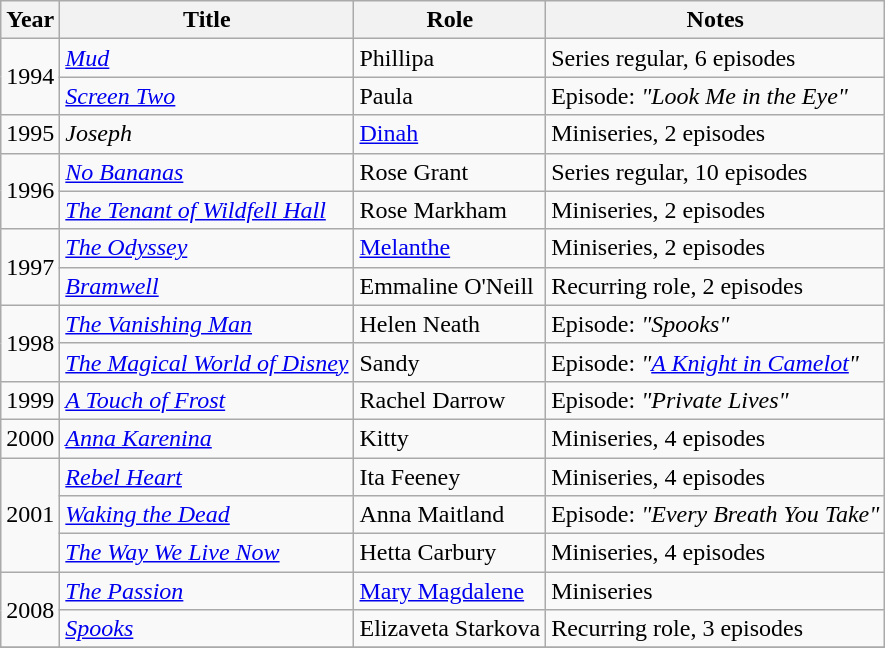<table class="wikitable sortable">
<tr>
<th>Year</th>
<th>Title</th>
<th>Role</th>
<th>Notes</th>
</tr>
<tr>
<td rowspan="2">1994</td>
<td><em><a href='#'>Mud</a></em></td>
<td>Phillipa</td>
<td>Series regular, 6 episodes</td>
</tr>
<tr>
<td><em><a href='#'>Screen Two</a></em></td>
<td>Paula</td>
<td>Episode: <em>"Look Me in the Eye"</em></td>
</tr>
<tr>
<td>1995</td>
<td><em>Joseph</em></td>
<td><a href='#'>Dinah</a></td>
<td>Miniseries, 2 episodes</td>
</tr>
<tr>
<td rowspan="2">1996</td>
<td><em><a href='#'>No Bananas</a></em></td>
<td>Rose Grant</td>
<td>Series regular, 10 episodes</td>
</tr>
<tr>
<td><em><a href='#'>The Tenant of Wildfell Hall</a></em></td>
<td>Rose Markham</td>
<td>Miniseries, 2 episodes</td>
</tr>
<tr>
<td rowspan="2">1997</td>
<td><em><a href='#'>The Odyssey</a></em></td>
<td><a href='#'>Melanthe</a></td>
<td>Miniseries, 2 episodes</td>
</tr>
<tr>
<td><em><a href='#'>Bramwell</a></em></td>
<td>Emmaline O'Neill</td>
<td>Recurring role, 2 episodes</td>
</tr>
<tr>
<td rowspan="2">1998</td>
<td><em><a href='#'>The Vanishing Man</a></em></td>
<td>Helen Neath</td>
<td>Episode: <em>"Spooks"</em></td>
</tr>
<tr>
<td><em><a href='#'>The Magical World of Disney</a></em></td>
<td>Sandy</td>
<td>Episode: <em>"<a href='#'>A Knight in Camelot</a>"</em></td>
</tr>
<tr>
<td>1999</td>
<td><em><a href='#'>A Touch of Frost</a></em></td>
<td>Rachel Darrow</td>
<td>Episode: <em>"Private Lives"</em></td>
</tr>
<tr>
<td>2000</td>
<td><em><a href='#'>Anna Karenina</a></em></td>
<td>Kitty</td>
<td>Miniseries, 4 episodes</td>
</tr>
<tr>
<td rowspan="3">2001</td>
<td><em><a href='#'>Rebel Heart</a></em></td>
<td>Ita Feeney</td>
<td>Miniseries, 4 episodes</td>
</tr>
<tr>
<td><em><a href='#'>Waking the Dead</a></em></td>
<td>Anna Maitland</td>
<td>Episode: <em>"Every Breath You Take"</em></td>
</tr>
<tr>
<td><em><a href='#'>The Way We Live Now</a></em></td>
<td>Hetta Carbury</td>
<td>Miniseries, 4 episodes</td>
</tr>
<tr>
<td rowspan="2">2008</td>
<td><em><a href='#'>The Passion</a></em></td>
<td><a href='#'>Mary Magdalene</a></td>
<td>Miniseries</td>
</tr>
<tr>
<td><em><a href='#'>Spooks</a></em></td>
<td>Elizaveta Starkova</td>
<td>Recurring role, 3 episodes</td>
</tr>
<tr>
</tr>
</table>
